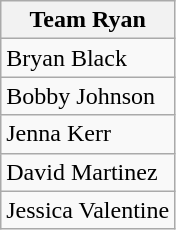<table class="wikitable" style="display: inline-table;">
<tr>
<th>Team Ryan</th>
</tr>
<tr>
<td>Bryan Black</td>
</tr>
<tr>
<td>Bobby Johnson</td>
</tr>
<tr>
<td>Jenna Kerr</td>
</tr>
<tr>
<td>David Martinez</td>
</tr>
<tr>
<td>Jessica Valentine</td>
</tr>
</table>
